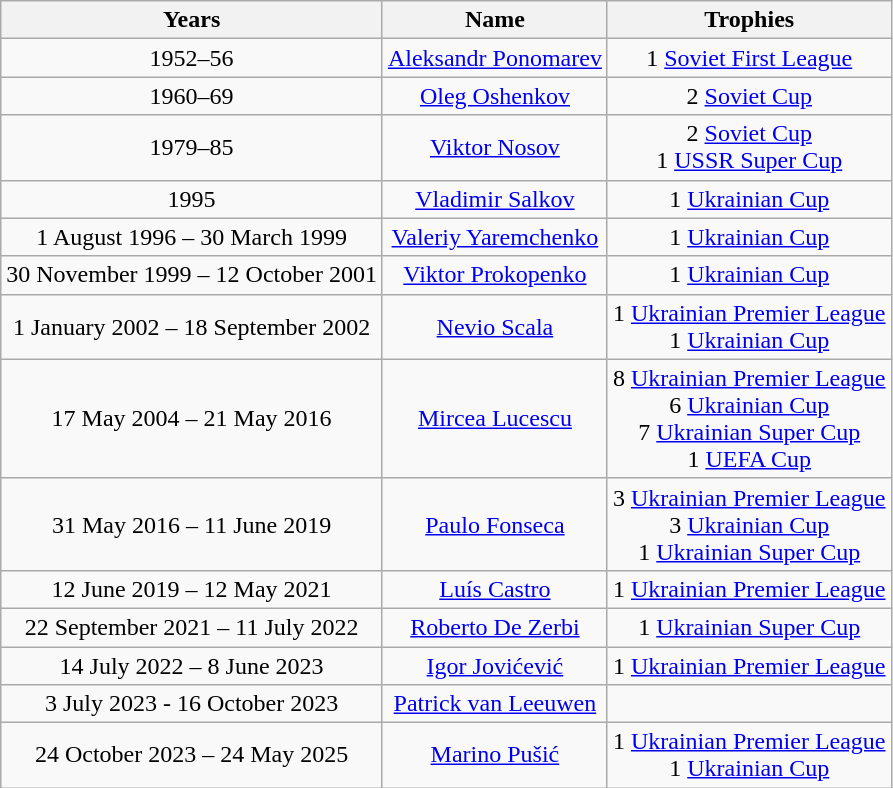<table class="wikitable plainrowheaders sortable" style="text-align: center;">
<tr>
<th>Years</th>
<th>Name</th>
<th>Trophies</th>
</tr>
<tr>
<td>1952–56</td>
<td> <a href='#'>Aleksandr Ponomarev</a></td>
<td>1 <a href='#'>Soviet First League</a></td>
</tr>
<tr>
<td>1960–69</td>
<td> <a href='#'>Oleg Oshenkov</a></td>
<td>2 <a href='#'>Soviet Cup</a></td>
</tr>
<tr>
<td>1979–85</td>
<td> <a href='#'>Viktor Nosov</a></td>
<td>2 <a href='#'>Soviet Cup</a> <br> 1 <a href='#'>USSR Super Cup</a></td>
</tr>
<tr>
<td>1995</td>
<td> <a href='#'>Vladimir Salkov</a></td>
<td>1 <a href='#'>Ukrainian Cup</a></td>
</tr>
<tr>
<td>1 August 1996 – 30 March 1999</td>
<td> <a href='#'>Valeriy Yaremchenko</a></td>
<td>1 <a href='#'>Ukrainian Cup</a></td>
</tr>
<tr>
<td>30 November 1999 – 12 October 2001</td>
<td> <a href='#'>Viktor Prokopenko</a></td>
<td>1 <a href='#'>Ukrainian Cup</a></td>
</tr>
<tr>
<td>1 January 2002 – 18 September 2002</td>
<td> <a href='#'>Nevio Scala</a></td>
<td>1 <a href='#'>Ukrainian Premier League</a> <br> 1 <a href='#'>Ukrainian Cup</a></td>
</tr>
<tr>
<td>17 May 2004 – 21 May 2016</td>
<td> <a href='#'>Mircea Lucescu</a></td>
<td>8 <a href='#'>Ukrainian Premier League</a> <br> 6 <a href='#'>Ukrainian Cup</a> <br> 7 <a href='#'>Ukrainian Super Cup</a> <br> 1 <a href='#'>UEFA Cup</a></td>
</tr>
<tr>
<td>31 May 2016 – 11 June 2019</td>
<td> <a href='#'>Paulo Fonseca</a></td>
<td>3 <a href='#'>Ukrainian Premier League</a> <br> 3 <a href='#'>Ukrainian Cup</a> <br> 1 <a href='#'>Ukrainian Super Cup</a></td>
</tr>
<tr>
<td>12 June 2019 – 12 May 2021</td>
<td> <a href='#'>Luís Castro</a></td>
<td>1 <a href='#'>Ukrainian Premier League</a></td>
</tr>
<tr>
<td>22 September 2021 – 11 July 2022</td>
<td> <a href='#'>Roberto De Zerbi</a></td>
<td>1 <a href='#'>Ukrainian Super Cup</a></td>
</tr>
<tr>
<td>14 July 2022 – 8 June 2023</td>
<td> <a href='#'>Igor Jovićević</a></td>
<td>1 <a href='#'>Ukrainian Premier League</a></td>
</tr>
<tr>
<td>3 July 2023 - 16 October 2023</td>
<td> <a href='#'>Patrick van Leeuwen</a></td>
<td></td>
</tr>
<tr>
<td>24 October 2023 – 24 May 2025</td>
<td> <a href='#'>Marino Pušić</a></td>
<td>1 <a href='#'>Ukrainian Premier League</a> <br> 1 <a href='#'>Ukrainian Cup</a></td>
</tr>
</table>
